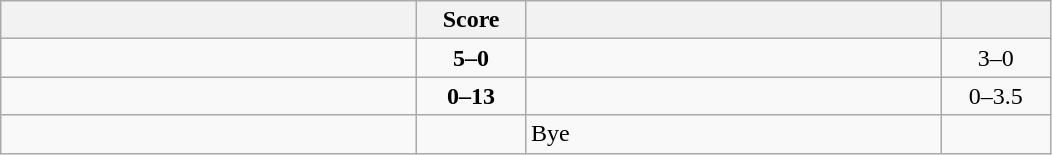<table class="wikitable" style="text-align: center; ">
<tr>
<th align="right" width="270"></th>
<th width="65">Score</th>
<th align="left" width="270"></th>
<th width="65"></th>
</tr>
<tr>
<td align="left"><strong></strong></td>
<td><strong>5–0</strong></td>
<td align="left"></td>
<td>3–0 <strong></strong></td>
</tr>
<tr>
<td align="left"></td>
<td><strong>0–13</strong></td>
<td align="left"><strong></strong></td>
<td>0–3.5 <strong></strong></td>
</tr>
<tr>
<td align="left"><strong></strong></td>
<td></td>
<td align="left">Bye</td>
<td></td>
</tr>
</table>
